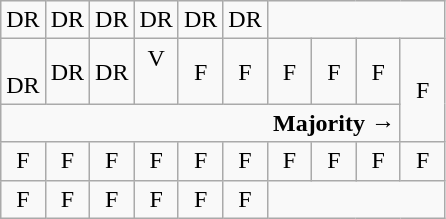<table class="wikitable" style="text-align:center">
<tr>
<td>DR</td>
<td>DR</td>
<td>DR</td>
<td>DR</td>
<td>DR</td>
<td>DR</td>
</tr>
<tr>
<td width=10% ><br>DR</td>
<td width=10% >DR</td>
<td width=10% >DR</td>
<td width=10% >V<br><br></td>
<td width=10% >F</td>
<td width=10% >F</td>
<td width=10% >F</td>
<td width=10% >F</td>
<td width=10% >F</td>
<td rowspan=2 width=10% >F</td>
</tr>
<tr>
<td colspan=9 style="text-align:right"><strong>Majority →</strong></td>
</tr>
<tr>
<td>F</td>
<td>F</td>
<td>F</td>
<td>F</td>
<td>F</td>
<td>F</td>
<td>F</td>
<td>F</td>
<td>F</td>
<td>F</td>
</tr>
<tr>
<td>F</td>
<td>F</td>
<td>F</td>
<td>F</td>
<td>F</td>
<td>F</td>
</tr>
</table>
